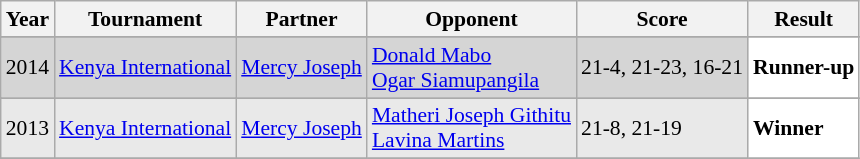<table class="sortable wikitable" style="font-size: 90%;">
<tr>
<th>Year</th>
<th>Tournament</th>
<th>Partner</th>
<th>Opponent</th>
<th>Score</th>
<th>Result</th>
</tr>
<tr>
</tr>
<tr style="background:#D5D5D5">
<td align="center">2014</td>
<td align="left"><a href='#'>Kenya International</a></td>
<td align="left"> <a href='#'>Mercy Joseph</a></td>
<td align="left"> <a href='#'>Donald Mabo</a><br> <a href='#'>Ogar Siamupangila</a></td>
<td align="left">21-4, 21-23, 16-21</td>
<td style="text-align:left; background:white"> <strong>Runner-up</strong></td>
</tr>
<tr>
</tr>
<tr style="background:#E9E9E9">
<td align="center">2013</td>
<td align="left"><a href='#'>Kenya International</a></td>
<td align="left"> <a href='#'>Mercy Joseph</a></td>
<td align="left"> <a href='#'>Matheri Joseph Githitu</a><br> <a href='#'>Lavina Martins</a></td>
<td align="left">21-8, 21-19</td>
<td style="text-align:left; background:white"> <strong>Winner</strong></td>
</tr>
<tr>
</tr>
</table>
